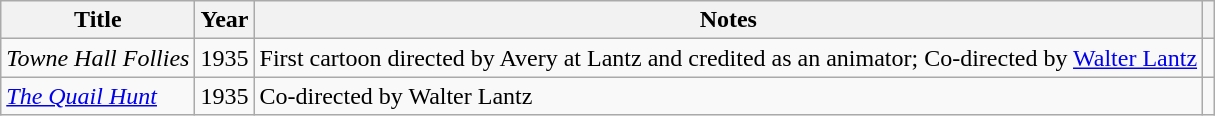<table class="wikitable plainrowheaders sortable">
<tr>
<th scope="col">Title</th>
<th scope="col">Year</th>
<th scope="col" class="unsortable">Notes</th>
<th scope="col" class="unsortable"></th>
</tr>
<tr>
<td !scope=row><em>Towne Hall Follies</em></td>
<td>1935</td>
<td>First cartoon directed by Avery at Lantz and credited as an animator; Co-directed by <a href='#'>Walter Lantz</a></td>
<td style="text-align:center;"></td>
</tr>
<tr>
<td !scope=row><em><a href='#'>The Quail Hunt</a></em></td>
<td>1935</td>
<td>Co-directed by Walter Lantz</td>
<td style="text-align:center;"></td>
</tr>
</table>
